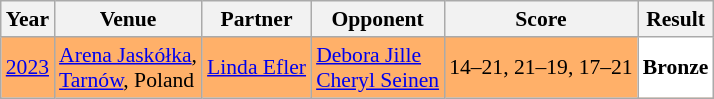<table class="sortable wikitable" style="font-size: 90%;">
<tr>
<th>Year</th>
<th>Venue</th>
<th>Partner</th>
<th>Opponent</th>
<th>Score</th>
<th>Result</th>
</tr>
<tr style="background:#FFB069">
<td align="center"><a href='#'>2023</a></td>
<td align="left"><a href='#'>Arena Jaskółka</a>,<br><a href='#'>Tarnów</a>, Poland</td>
<td align="left"> <a href='#'>Linda Efler</a></td>
<td align="left"> <a href='#'>Debora Jille</a><br> <a href='#'>Cheryl Seinen</a></td>
<td align="left">14–21, 21–19, 17–21</td>
<td style="text-align:left; background:white"> <strong>Bronze</strong></td>
</tr>
</table>
